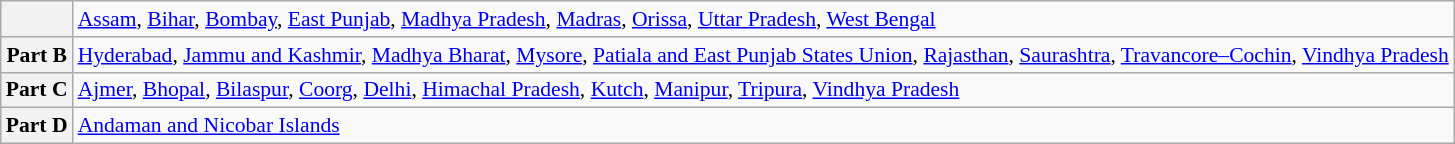<table class="wikitable" style="text-align:left; font-size: 90%">
<tr>
<th></th>
<td><a href='#'>Assam</a>, <a href='#'>Bihar</a>, <a href='#'>Bombay</a>, <a href='#'>East Punjab</a>, <a href='#'>Madhya Pradesh</a>, <a href='#'>Madras</a>, <a href='#'>Orissa</a>, <a href='#'>Uttar Pradesh</a>, <a href='#'>West Bengal</a></td>
</tr>
<tr>
<th>Part B</th>
<td><a href='#'>Hyderabad</a>, <a href='#'>Jammu and Kashmir</a>, <a href='#'>Madhya Bharat</a>, <a href='#'>Mysore</a>, <a href='#'>Patiala and East Punjab States Union</a>, <a href='#'>Rajasthan</a>, <a href='#'>Saurashtra</a>, <a href='#'>Travancore–Cochin</a>, <a href='#'>Vindhya Pradesh</a></td>
</tr>
<tr>
<th>Part C</th>
<td><a href='#'>Ajmer</a>, <a href='#'>Bhopal</a>, <a href='#'>Bilaspur</a>, <a href='#'>Coorg</a>, <a href='#'>Delhi</a>, <a href='#'>Himachal Pradesh</a>, <a href='#'>Kutch</a>, <a href='#'>Manipur</a>, <a href='#'>Tripura</a>, <a href='#'>Vindhya Pradesh</a></td>
</tr>
<tr>
<th>Part D</th>
<td><a href='#'>Andaman and Nicobar Islands</a></td>
</tr>
</table>
